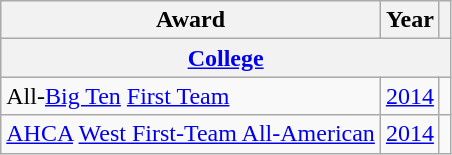<table class="wikitable">
<tr>
<th>Award</th>
<th>Year</th>
<th></th>
</tr>
<tr ALIGN="center" bgcolor="#e0e0e0">
<th colspan="3"><a href='#'>College</a></th>
</tr>
<tr>
<td>All-<a href='#'>Big Ten</a> <a href='#'>First Team</a></td>
<td><a href='#'>2014</a></td>
<td></td>
</tr>
<tr>
<td><a href='#'>AHCA</a> <a href='#'>West First-Team All-American</a></td>
<td><a href='#'>2014</a></td>
<td></td>
</tr>
</table>
